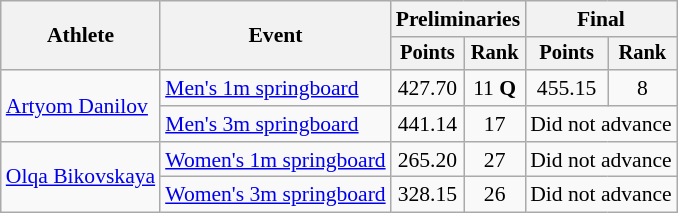<table class=wikitable style="font-size:90%">
<tr>
<th rowspan="2">Athlete</th>
<th rowspan="2">Event</th>
<th colspan="2">Preliminaries</th>
<th colspan="2">Final</th>
</tr>
<tr style="font-size:95%">
<th>Points</th>
<th>Rank</th>
<th>Points</th>
<th>Rank</th>
</tr>
<tr align=center>
<td align=left rowspan=2><a href='#'>Artyom Danilov</a></td>
<td align=left><a href='#'>Men's 1m springboard</a></td>
<td>427.70</td>
<td>11 <strong>Q</strong></td>
<td>455.15</td>
<td>8</td>
</tr>
<tr align=center>
<td align=left><a href='#'>Men's 3m springboard</a></td>
<td>441.14</td>
<td>17</td>
<td colspan=2>Did not advance</td>
</tr>
<tr align=center>
<td align=left rowspan=2><a href='#'>Olqa Bikovskaya</a></td>
<td align=left><a href='#'>Women's 1m springboard</a></td>
<td>265.20</td>
<td>27</td>
<td colspan=2>Did not advance</td>
</tr>
<tr align=center>
<td align=left><a href='#'>Women's 3m springboard</a></td>
<td>328.15</td>
<td>26</td>
<td colspan=2>Did not advance</td>
</tr>
</table>
